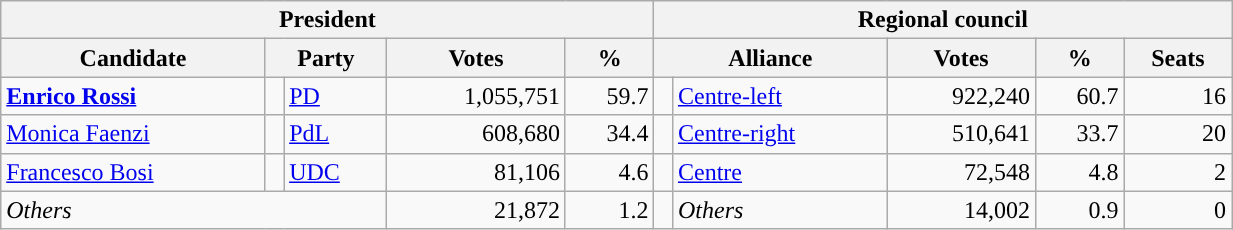<table class="wikitable" style="text-align:right; style="width=65%">
<tr>
<th colspan="5">President</th>
<th colspan="7">Regional council</th>
</tr>
<tr>
<th>Candidate</th>
<th colspan="2">Party</th>
<th>Votes</th>
<th>%</th>
<th colspan="2">Alliance</th>
<th>Votes</th>
<th>%</th>
<th>Seats</th>
</tr>
<tr>
<td style="text-align:left"><strong><a href='#'>Enrico Rossi</a></strong></td>
<td></td>
<td style="text-align:left"><a href='#'>PD</a></td>
<td>1,055,751</td>
<td>59.7</td>
<td></td>
<td style="text-align:left"><a href='#'>Centre-left</a></td>
<td>922,240</td>
<td>60.7</td>
<td>16</td>
</tr>
<tr>
<td style="text-align:left"><a href='#'>Monica Faenzi</a></td>
<td></td>
<td style="text-align:left"><a href='#'>PdL</a></td>
<td>608,680</td>
<td>34.4</td>
<td></td>
<td style="text-align:left"><a href='#'>Centre-right</a></td>
<td>510,641</td>
<td>33.7</td>
<td>20</td>
</tr>
<tr>
<td style="text-align:left"><a href='#'>Francesco Bosi</a></td>
<td></td>
<td style="text-align:left"><a href='#'>UDC</a></td>
<td>81,106</td>
<td>4.6</td>
<td></td>
<td style="text-align:left"><a href='#'>Centre</a></td>
<td>72,548</td>
<td>4.8</td>
<td>2</td>
</tr>
<tr>
<td colspan="3" style="text-align:left"><em>Others</em></td>
<td>21,872</td>
<td>1.2</td>
<td></td>
<td style="text-align:left"><em>Others</em></td>
<td>14,002</td>
<td>0.9</td>
<td>0</td>
</tr>
</table>
